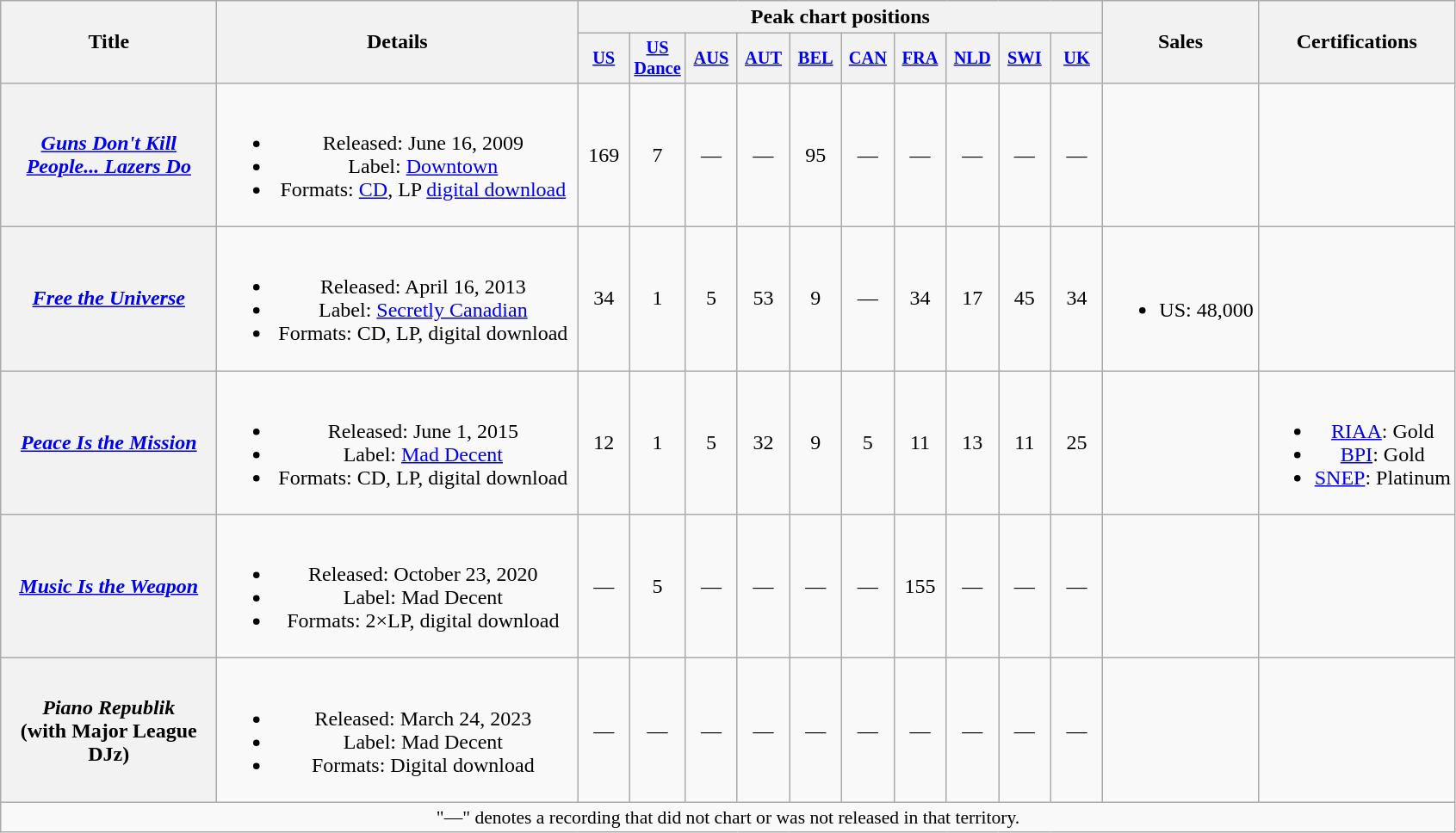<table class="wikitable plainrowheaders" style="text-align:center;">
<tr>
<th scope="col" rowspan="2" style="width:10em;">Title</th>
<th scope="col" rowspan="2" style="width:17em;">Details</th>
<th scope="col" colspan="10">Peak chart positions</th>
<th scope="col" rowspan="2">Sales</th>
<th scope="col" rowspan="2">Certifications</th>
</tr>
<tr>
<th scope="col" style="width:2.5em;font-size:85%;"><a href='#'>US</a><br></th>
<th scope="col" style="width:2.5em;font-size:85%;"><a href='#'>US<br>Dance</a><br></th>
<th scope="col" style="width:2.5em;font-size:85%;"><a href='#'>AUS</a><br></th>
<th scope="col" style="width:2.5em;font-size:85%;"><a href='#'>AUT</a><br></th>
<th scope="col" style="width:2.5em;font-size:85%;"><a href='#'>BEL</a><br></th>
<th scope="col" style="width:2.5em;font-size:85%;"><a href='#'>CAN</a><br></th>
<th scope="col" style="width:2.5em;font-size:85%;"><a href='#'>FRA</a><br></th>
<th scope="col" style="width:2.5em;font-size:85%;"><a href='#'>NLD</a><br></th>
<th scope="col" style="width:2.5em;font-size:85%;"><a href='#'>SWI</a><br></th>
<th scope="col" style="width:2.5em;font-size:85%;"><a href='#'>UK</a><br></th>
</tr>
<tr>
<th scope="row"><em><a href='#'>Guns Don't Kill People... Lazers Do</a></em></th>
<td><br><ul><li>Released: June 16, 2009</li><li>Label: <a href='#'>Downtown</a></li><li>Formats: <a href='#'>CD</a>, LP <a href='#'>digital download</a></li></ul></td>
<td>169</td>
<td>7</td>
<td>—</td>
<td>—</td>
<td>95</td>
<td>—</td>
<td>—</td>
<td>—</td>
<td>—</td>
<td>—</td>
<td></td>
<td></td>
</tr>
<tr>
<th scope="row"><em><a href='#'>Free the Universe</a></em></th>
<td><br><ul><li>Released: April 16, 2013</li><li>Label: <a href='#'>Secretly Canadian</a></li><li>Formats: CD, LP, digital download</li></ul></td>
<td>34</td>
<td>1</td>
<td>5</td>
<td>53</td>
<td>9</td>
<td>—</td>
<td>34</td>
<td>17</td>
<td>45</td>
<td>34</td>
<td><br><ul><li>US: 48,000</li></ul></td>
<td></td>
</tr>
<tr>
<th scope="row"><em><a href='#'>Peace Is the Mission</a></em></th>
<td><br><ul><li>Released: June 1, 2015</li><li>Label: <a href='#'>Mad Decent</a></li><li>Formats: CD, LP, digital download</li></ul></td>
<td>12</td>
<td>1</td>
<td>5</td>
<td>32</td>
<td>9</td>
<td>5</td>
<td>11</td>
<td>13</td>
<td>11</td>
<td>25</td>
<td></td>
<td><br><ul><li><a href='#'>RIAA</a>: Gold</li><li><a href='#'>BPI</a>: Gold</li><li><a href='#'>SNEP</a>: Platinum</li></ul></td>
</tr>
<tr>
<th scope="row"><em><a href='#'>Music Is the Weapon</a></em></th>
<td><br><ul><li>Released: October 23, 2020</li><li>Label: Mad Decent</li><li>Formats: 2×LP, digital download</li></ul></td>
<td>—</td>
<td>5</td>
<td>—</td>
<td>—</td>
<td>—</td>
<td>—</td>
<td>155</td>
<td>—</td>
<td>—</td>
<td>—</td>
<td></td>
<td></td>
</tr>
<tr>
<th scope="row"><em>Piano Republik</em><br><span>(with Major League DJz)</span></th>
<td><br><ul><li>Released: March 24, 2023</li><li>Label: Mad Decent</li><li>Formats: Digital download</li></ul></td>
<td>—</td>
<td>—</td>
<td>—</td>
<td>—</td>
<td>—</td>
<td>—</td>
<td>—</td>
<td>—</td>
<td>—</td>
<td>—</td>
<td></td>
<td></td>
</tr>
<tr>
<td colspan="16" style="font-size:90%">"—" denotes a recording that did not chart or was not released in that territory.</td>
</tr>
</table>
